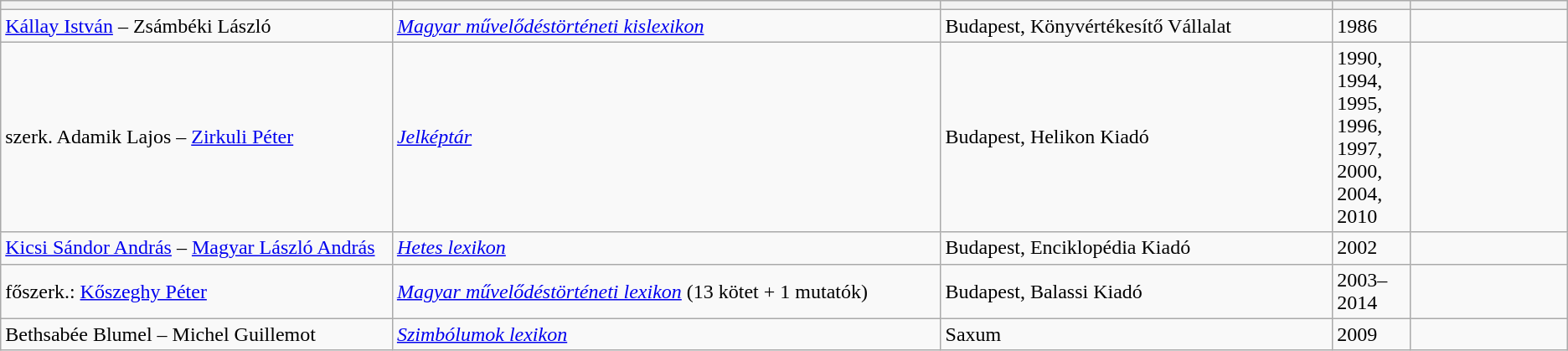<table class="wikitable sortable">
<tr>
<th bgcolor="#DAA520" width="25%"></th>
<th bgcolor="#DAA520" width="35%"></th>
<th bgcolor="#DAA520" width="25%"></th>
<th bgcolor="#DAA520" width="5%"></th>
<th bgcolor="#DAA520" width="10%"></th>
</tr>
<tr>
<td><a href='#'>Kállay István</a> – Zsámbéki László</td>
<td><em><a href='#'>Magyar művelődéstörténeti kislexikon</a></em></td>
<td>Budapest, Könyvértékesítő Vállalat</td>
<td>1986</td>
<td></td>
</tr>
<tr>
<td>szerk. Adamik Lajos – <a href='#'>Zirkuli Péter</a></td>
<td><em><a href='#'>Jelképtár</a></em></td>
<td>Budapest, Helikon Kiadó</td>
<td>1990, 1994, 1995, 1996, 1997, 2000, 2004, 2010</td>
<td></td>
</tr>
<tr>
<td><a href='#'>Kicsi Sándor András</a> – <a href='#'>Magyar László András</a></td>
<td><em><a href='#'>Hetes lexikon</a></em></td>
<td>Budapest, Enciklopédia Kiadó</td>
<td>2002</td>
<td></td>
</tr>
<tr>
<td>főszerk.: <a href='#'>Kőszeghy Péter</a></td>
<td><em><a href='#'>Magyar művelődéstörténeti lexikon</a></em> (13 kötet + 1 mutatók)</td>
<td>Budapest, Balassi Kiadó</td>
<td>2003–2014</td>
<td></td>
</tr>
<tr>
<td>Bethsabée Blumel – Michel Guillemot</td>
<td><em><a href='#'>Szimbólumok lexikon</a></em></td>
<td>Saxum</td>
<td>2009</td>
<td></td>
</tr>
</table>
